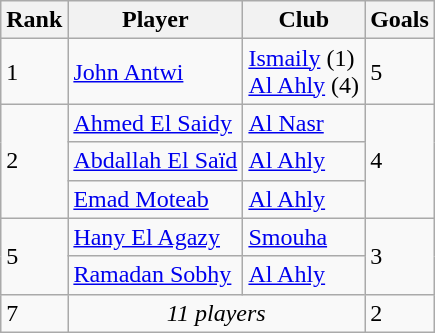<table class="wikitable">
<tr>
<th>Rank</th>
<th>Player</th>
<th>Club</th>
<th>Goals</th>
</tr>
<tr>
<td>1</td>
<td align=left> <a href='#'>John Antwi</a></td>
<td align=left><a href='#'>Ismaily</a> (1)<br><a href='#'>Al Ahly</a> (4)</td>
<td>5</td>
</tr>
<tr>
<td rowspan=3>2</td>
<td align=left> <a href='#'>Ahmed El Saidy</a></td>
<td align=left><a href='#'>Al Nasr</a></td>
<td rowspan=3>4</td>
</tr>
<tr>
<td align=left> <a href='#'>Abdallah El Saïd</a></td>
<td align=left><a href='#'>Al Ahly</a></td>
</tr>
<tr>
<td align=left> <a href='#'>Emad Moteab</a></td>
<td align=left><a href='#'>Al Ahly</a></td>
</tr>
<tr>
<td rowspan=2>5</td>
<td align=left> <a href='#'>Hany El Agazy</a></td>
<td align=left><a href='#'>Smouha</a></td>
<td rowspan=2>3</td>
</tr>
<tr>
<td align=left> <a href='#'>Ramadan Sobhy</a></td>
<td align=left><a href='#'>Al Ahly</a></td>
</tr>
<tr>
<td>7</td>
<td colspan=2 style="text-align: center;"><em>11 players</em></td>
<td>2</td>
</tr>
</table>
